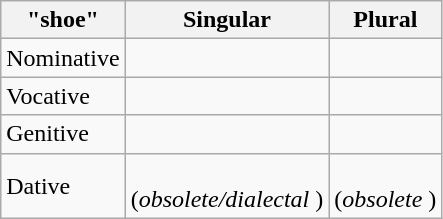<table class="wikitable">
<tr>
<th> "shoe"</th>
<th>Singular</th>
<th>Plural</th>
</tr>
<tr>
<td>Nominative</td>
<td> </td>
<td> </td>
</tr>
<tr>
<td>Vocative</td>
<td> </td>
<td> </td>
</tr>
<tr>
<td>Genitive</td>
<td> </td>
<td> </td>
</tr>
<tr>
<td>Dative</td>
<td> <br>(<em>obsolete/dialectal</em> )</td>
<td> <br>(<em>obsolete</em> )</td>
</tr>
</table>
